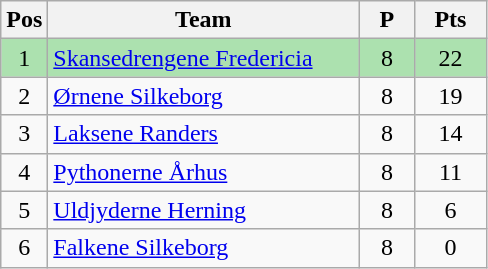<table class="wikitable" style="font-size: 100%">
<tr>
<th width=20>Pos</th>
<th width=200>Team</th>
<th width=30>P</th>
<th width=40>Pts</th>
</tr>
<tr align=center style="background:#ACE1AF;">
<td>1</td>
<td align="left"><a href='#'>Skansedrengene Fredericia</a></td>
<td>8</td>
<td>22</td>
</tr>
<tr align=center>
<td>2</td>
<td align="left"><a href='#'>Ørnene Silkeborg</a></td>
<td>8</td>
<td>19</td>
</tr>
<tr align=center>
<td>3</td>
<td align="left"><a href='#'>Laksene Randers</a></td>
<td>8</td>
<td>14</td>
</tr>
<tr align=center>
<td>4</td>
<td align="left"><a href='#'>Pythonerne Århus</a></td>
<td>8</td>
<td>11</td>
</tr>
<tr align=center>
<td>5</td>
<td align="left"><a href='#'>Uldjyderne Herning</a></td>
<td>8</td>
<td>6</td>
</tr>
<tr align=center>
<td>6</td>
<td align="left"><a href='#'>Falkene Silkeborg</a></td>
<td>8</td>
<td>0</td>
</tr>
</table>
